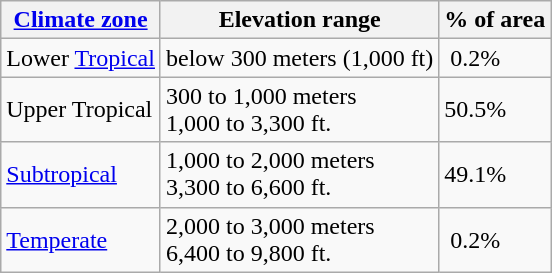<table class="wikitable">
<tr>
<th><a href='#'>Climate zone</a></th>
<th>Elevation range</th>
<th>% of area</th>
</tr>
<tr>
<td>Lower <a href='#'>Tropical</a></td>
<td>below 300 meters (1,000 ft)</td>
<td> 0.2%</td>
</tr>
<tr>
<td>Upper Tropical</td>
<td>300 to 1,000 meters<br>1,000 to 3,300 ft.</td>
<td>50.5%</td>
</tr>
<tr>
<td><a href='#'>Subtropical</a></td>
<td>1,000 to 2,000 meters<br>3,300 to 6,600 ft.</td>
<td>49.1%</td>
</tr>
<tr>
<td><a href='#'>Temperate</a></td>
<td>2,000 to 3,000 meters<br>6,400 to 9,800 ft.</td>
<td> 0.2%</td>
</tr>
</table>
